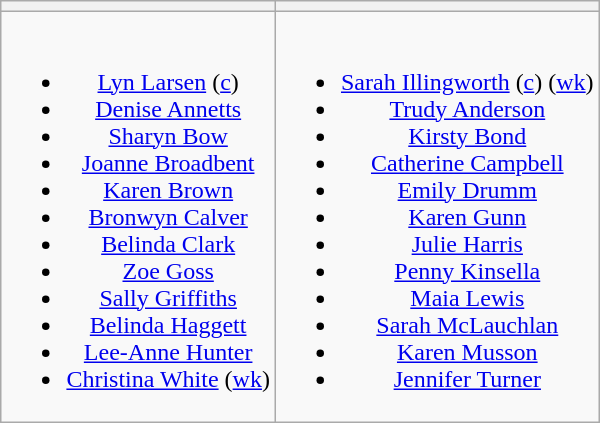<table class="wikitable" style="text-align:center; margin:auto">
<tr>
<th></th>
<th></th>
</tr>
<tr style="vertical-align:top">
<td><br><ul><li><a href='#'>Lyn Larsen</a> (<a href='#'>c</a>)</li><li><a href='#'>Denise Annetts</a></li><li><a href='#'>Sharyn Bow</a></li><li><a href='#'>Joanne Broadbent</a></li><li><a href='#'>Karen Brown</a></li><li><a href='#'>Bronwyn Calver</a></li><li><a href='#'>Belinda Clark</a></li><li><a href='#'>Zoe Goss</a></li><li><a href='#'>Sally Griffiths</a></li><li><a href='#'>Belinda Haggett</a></li><li><a href='#'>Lee-Anne Hunter</a></li><li><a href='#'>Christina White</a> (<a href='#'>wk</a>)</li></ul></td>
<td><br><ul><li><a href='#'>Sarah Illingworth</a> (<a href='#'>c</a>) (<a href='#'>wk</a>)</li><li><a href='#'>Trudy Anderson</a></li><li><a href='#'>Kirsty Bond</a></li><li><a href='#'>Catherine Campbell</a></li><li><a href='#'>Emily Drumm</a></li><li><a href='#'>Karen Gunn</a></li><li><a href='#'>Julie Harris</a></li><li><a href='#'>Penny Kinsella</a></li><li><a href='#'>Maia Lewis</a></li><li><a href='#'>Sarah McLauchlan</a></li><li><a href='#'>Karen Musson</a></li><li><a href='#'>Jennifer Turner</a></li></ul></td>
</tr>
</table>
